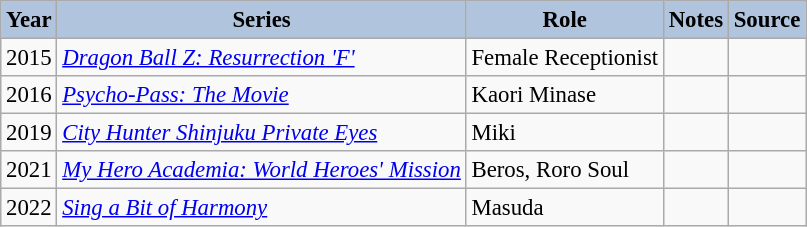<table class="wikitable sortable plainrowheaders" style="width=95%;  font-size: 95%;">
<tr>
<th style="background:#b0c4de;">Year </th>
<th style="background:#b0c4de;">Series</th>
<th style="background:#b0c4de;">Role </th>
<th style="background:#b0c4de;" class="unsortable">Notes </th>
<th style="background:#b0c4de;" class="unsortable">Source</th>
</tr>
<tr>
<td>2015</td>
<td><em><a href='#'>Dragon Ball Z: Resurrection 'F'</a></em></td>
<td>Female Receptionist</td>
<td></td>
<td></td>
</tr>
<tr>
<td>2016</td>
<td><em><a href='#'>Psycho-Pass: The Movie</a></em></td>
<td>Kaori Minase</td>
<td></td>
<td></td>
</tr>
<tr>
<td>2019</td>
<td><em><a href='#'>City Hunter Shinjuku Private Eyes</a></em></td>
<td>Miki</td>
<td></td>
<td></td>
</tr>
<tr>
<td>2021</td>
<td><em><a href='#'>My Hero Academia: World Heroes' Mission</a></em></td>
<td>Beros, Roro Soul</td>
<td></td>
</tr>
<tr>
<td>2022</td>
<td><em><a href='#'>Sing a Bit of Harmony</a></em></td>
<td>Masuda</td>
<td></td>
<td></td>
</tr>
</table>
